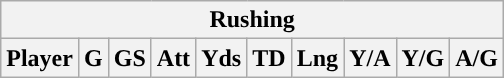<table class="wikitable">
<tr>
<th colspan="10">Rushing</th>
</tr>
<tr>
<th>Player</th>
<th>G</th>
<th>GS</th>
<th>Att</th>
<th>Yds</th>
<th>TD</th>
<th>Lng</th>
<th>Y/A</th>
<th>Y/G</th>
<th>A/G</th>
</tr>
</table>
